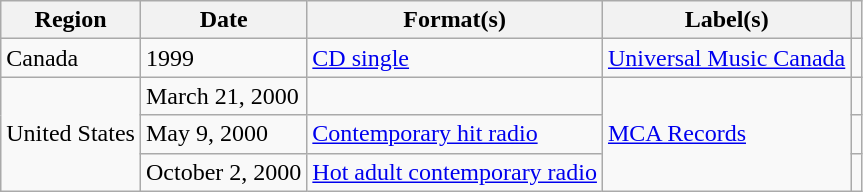<table class="wikitable">
<tr>
<th>Region</th>
<th>Date</th>
<th>Format(s)</th>
<th>Label(s)</th>
<th></th>
</tr>
<tr>
<td>Canada</td>
<td>1999</td>
<td><a href='#'>CD single</a></td>
<td><a href='#'>Universal Music Canada</a></td>
<td></td>
</tr>
<tr>
<td rowspan="3">United States</td>
<td>March 21, 2000</td>
<td></td>
<td rowspan="3"><a href='#'>MCA Records</a></td>
<td></td>
</tr>
<tr>
<td>May 9, 2000</td>
<td><a href='#'>Contemporary hit radio</a></td>
<td></td>
</tr>
<tr>
<td>October 2, 2000</td>
<td><a href='#'>Hot adult contemporary radio</a></td>
<td></td>
</tr>
</table>
